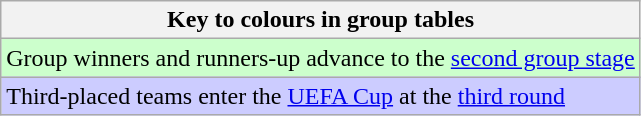<table class="wikitable">
<tr>
<th>Key to colours in group tables</th>
</tr>
<tr bgcolor="#ccffcc">
<td>Group winners and runners-up advance to the <a href='#'>second group stage</a></td>
</tr>
<tr bgcolor="#ccccff">
<td>Third-placed teams enter the <a href='#'>UEFA Cup</a> at the <a href='#'>third round</a></td>
</tr>
</table>
